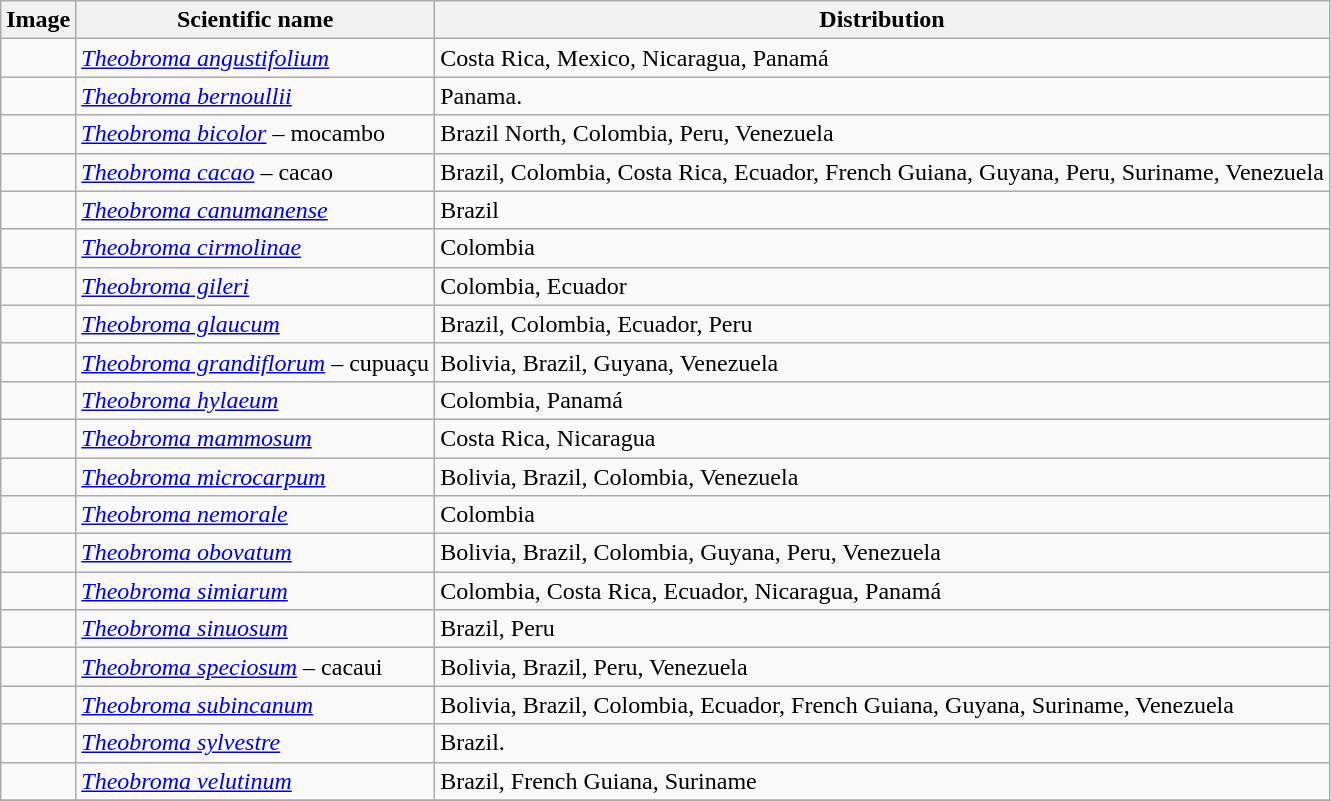<table class="wikitable sortable">
<tr>
<th>Image</th>
<th>Scientific name</th>
<th>Distribution</th>
</tr>
<tr>
<td></td>
<td><em><a href='#'>Theobroma angustifolium</a></em> </td>
<td>Costa Rica, Mexico, Nicaragua, Panamá</td>
</tr>
<tr>
<td></td>
<td><em><a href='#'>Theobroma bernoullii</a></em> </td>
<td>Panama.</td>
</tr>
<tr>
<td></td>
<td><em><a href='#'>Theobroma bicolor</a></em>  – mocambo</td>
<td>Brazil North, Colombia, Peru, Venezuela</td>
</tr>
<tr>
<td></td>
<td><em><a href='#'>Theobroma cacao</a></em>  – cacao</td>
<td>Brazil, Colombia, Costa Rica, Ecuador, French Guiana, Guyana, Peru, Suriname, Venezuela</td>
</tr>
<tr>
<td></td>
<td><em><a href='#'>Theobroma canumanense</a></em> </td>
<td>Brazil</td>
</tr>
<tr>
<td></td>
<td><em><a href='#'>Theobroma cirmolinae</a></em> </td>
<td>Colombia</td>
</tr>
<tr>
<td></td>
<td><em><a href='#'>Theobroma gileri</a></em> </td>
<td>Colombia, Ecuador</td>
</tr>
<tr>
<td></td>
<td><em><a href='#'>Theobroma glaucum</a></em> </td>
<td>Brazil, Colombia, Ecuador, Peru</td>
</tr>
<tr>
<td></td>
<td><em><a href='#'>Theobroma grandiflorum</a></em>  – cupuaçu</td>
<td>Bolivia, Brazil, Guyana, Venezuela</td>
</tr>
<tr>
<td></td>
<td><em><a href='#'>Theobroma hylaeum</a></em> </td>
<td>Colombia, Panamá</td>
</tr>
<tr>
<td></td>
<td><em><a href='#'>Theobroma mammosum</a></em> </td>
<td>Costa Rica, Nicaragua</td>
</tr>
<tr>
<td></td>
<td><em><a href='#'>Theobroma microcarpum</a></em> </td>
<td>Bolivia, Brazil, Colombia, Venezuela</td>
</tr>
<tr>
<td></td>
<td><em><a href='#'>Theobroma nemorale</a></em> </td>
<td>Colombia</td>
</tr>
<tr>
<td></td>
<td><em><a href='#'>Theobroma obovatum</a></em> </td>
<td>Bolivia, Brazil, Colombia, Guyana, Peru, Venezuela</td>
</tr>
<tr>
<td></td>
<td><em><a href='#'>Theobroma simiarum</a></em> </td>
<td>Colombia, Costa Rica, Ecuador, Nicaragua, Panamá</td>
</tr>
<tr>
<td></td>
<td><em><a href='#'>Theobroma sinuosum</a></em> </td>
<td>Brazil, Peru</td>
</tr>
<tr>
<td></td>
<td><em><a href='#'>Theobroma speciosum</a></em>  – cacaui</td>
<td>Bolivia, Brazil, Peru, Venezuela</td>
</tr>
<tr>
<td></td>
<td><em><a href='#'>Theobroma subincanum</a></em> </td>
<td>Bolivia, Brazil, Colombia, Ecuador, French Guiana, Guyana, Suriname, Venezuela</td>
</tr>
<tr>
<td></td>
<td><em><a href='#'>Theobroma sylvestre</a></em> </td>
<td>Brazil.</td>
</tr>
<tr>
<td></td>
<td><em><a href='#'>Theobroma velutinum</a></em> </td>
<td>Brazil, French Guiana, Suriname</td>
</tr>
<tr>
</tr>
</table>
